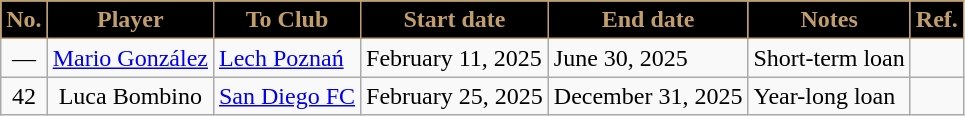<table class="wikitable sortable">
<tr>
<th style="background:#000000; color:#C39E6D; border:1px solid #C39E6D;">No.</th>
<th style="background:#000000; color:#C39E6D; border:1px solid #C39E6D;">Player</th>
<th style="background:#000000; color:#C39E6D; border:1px solid #C39E6D;">To Club</th>
<th style="background:#000000; color:#C39E6D; border:1px solid #C39E6D;">Start date</th>
<th style="background:#000000; color:#C39E6D; border:1px solid #C39E6D;">End date</th>
<th style="background:#000000; color:#C39E6D; border:1px solid #C39E6D;">Notes</th>
<th style="background:#000000; color:#C39E6D; border:1px solid #C39E6D;">Ref.</th>
</tr>
<tr>
<td style="text-align:center;">—</td>
<td style="text-align:left;"> <a href='#'>Mario González</a></td>
<td style="text-align:left;"> <a href='#'>Lech Poznań</a></td>
<td>February 11, 2025</td>
<td>June 30, 2025</td>
<td>Short-term loan</td>
<td></td>
</tr>
<tr>
<td style="text-align:center;">42</td>
<td style="text-align:center;"> Luca Bombino</td>
<td style="text-align:center;"> <a href='#'>San Diego FC</a></td>
<td>February 25, 2025</td>
<td>December 31, 2025</td>
<td>Year-long loan</td>
<td></td>
</tr>
</table>
